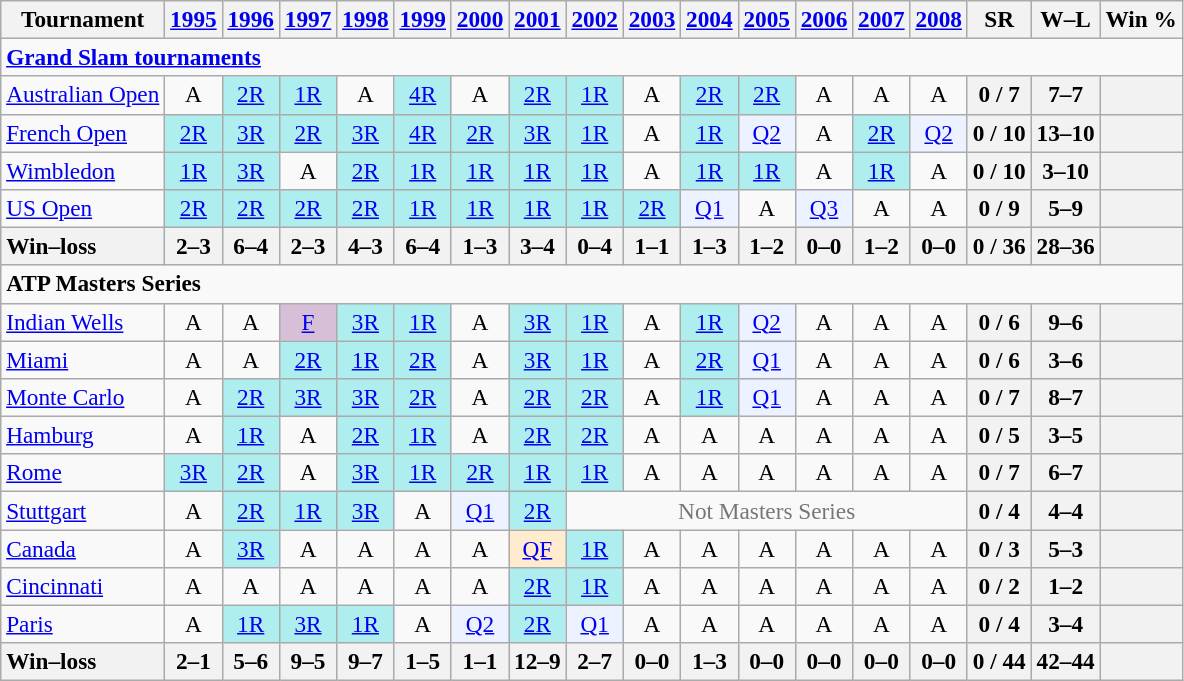<table class=wikitable style=text-align:center;font-size:97%>
<tr>
<th>Tournament</th>
<th><a href='#'>1995</a></th>
<th><a href='#'>1996</a></th>
<th><a href='#'>1997</a></th>
<th><a href='#'>1998</a></th>
<th><a href='#'>1999</a></th>
<th><a href='#'>2000</a></th>
<th><a href='#'>2001</a></th>
<th><a href='#'>2002</a></th>
<th><a href='#'>2003</a></th>
<th><a href='#'>2004</a></th>
<th><a href='#'>2005</a></th>
<th><a href='#'>2006</a></th>
<th><a href='#'>2007</a></th>
<th><a href='#'>2008</a></th>
<th>SR</th>
<th>W–L</th>
<th>Win %</th>
</tr>
<tr>
<td colspan=23 align=left><strong><a href='#'>Grand Slam tournaments</a></strong></td>
</tr>
<tr>
<td align=left><a href='#'>Australian Open</a></td>
<td>A</td>
<td bgcolor=afeeee><a href='#'>2R</a></td>
<td bgcolor=afeeee><a href='#'>1R</a></td>
<td>A</td>
<td bgcolor=afeeee><a href='#'>4R</a></td>
<td>A</td>
<td bgcolor=afeeee><a href='#'>2R</a></td>
<td bgcolor=afeeee><a href='#'>1R</a></td>
<td>A</td>
<td bgcolor=afeeee><a href='#'>2R</a></td>
<td bgcolor=afeeee><a href='#'>2R</a></td>
<td>A</td>
<td>A</td>
<td>A</td>
<th>0 / 7</th>
<th>7–7</th>
<th></th>
</tr>
<tr>
<td align=left><a href='#'>French Open</a></td>
<td bgcolor=afeeee><a href='#'>2R</a></td>
<td bgcolor=afeeee><a href='#'>3R</a></td>
<td bgcolor=afeeee><a href='#'>2R</a></td>
<td bgcolor=afeeee><a href='#'>3R</a></td>
<td bgcolor=afeeee><a href='#'>4R</a></td>
<td bgcolor=afeeee><a href='#'>2R</a></td>
<td bgcolor=afeeee><a href='#'>3R</a></td>
<td bgcolor=afeeee><a href='#'>1R</a></td>
<td>A</td>
<td bgcolor=afeeee><a href='#'>1R</a></td>
<td bgcolor=ecf2ff><a href='#'>Q2</a></td>
<td>A</td>
<td bgcolor=afeeee><a href='#'>2R</a></td>
<td bgcolor=ecf2ff><a href='#'>Q2</a></td>
<th>0 / 10</th>
<th>13–10</th>
<th></th>
</tr>
<tr>
<td align=left><a href='#'>Wimbledon</a></td>
<td bgcolor=afeeee><a href='#'>1R</a></td>
<td bgcolor=afeeee><a href='#'>3R</a></td>
<td>A</td>
<td bgcolor=afeeee><a href='#'>2R</a></td>
<td bgcolor=afeeee><a href='#'>1R</a></td>
<td bgcolor=afeeee><a href='#'>1R</a></td>
<td bgcolor=afeeee><a href='#'>1R</a></td>
<td bgcolor=afeeee><a href='#'>1R</a></td>
<td>A</td>
<td bgcolor=afeeee><a href='#'>1R</a></td>
<td bgcolor=afeeee><a href='#'>1R</a></td>
<td>A</td>
<td bgcolor=afeeee><a href='#'>1R</a></td>
<td>A</td>
<th>0 / 10</th>
<th>3–10</th>
<th></th>
</tr>
<tr>
<td align=left><a href='#'>US Open</a></td>
<td bgcolor=afeeee><a href='#'>2R</a></td>
<td bgcolor=afeeee><a href='#'>2R</a></td>
<td bgcolor=afeeee><a href='#'>2R</a></td>
<td bgcolor=afeeee><a href='#'>2R</a></td>
<td bgcolor=afeeee><a href='#'>1R</a></td>
<td bgcolor=afeeee><a href='#'>1R</a></td>
<td bgcolor=afeeee><a href='#'>1R</a></td>
<td bgcolor=afeeee><a href='#'>1R</a></td>
<td bgcolor=afeeee><a href='#'>2R</a></td>
<td bgcolor=ecf2ff><a href='#'>Q1</a></td>
<td>A</td>
<td bgcolor=ecf2ff><a href='#'>Q3</a></td>
<td>A</td>
<td>A</td>
<th>0 / 9</th>
<th>5–9</th>
<th></th>
</tr>
<tr>
<th style=text-align:left>Win–loss</th>
<th>2–3</th>
<th>6–4</th>
<th>2–3</th>
<th>4–3</th>
<th>6–4</th>
<th>1–3</th>
<th>3–4</th>
<th>0–4</th>
<th>1–1</th>
<th>1–3</th>
<th>1–2</th>
<th>0–0</th>
<th>1–2</th>
<th>0–0</th>
<th>0 / 36</th>
<th>28–36</th>
<th></th>
</tr>
<tr>
<td colspan=23 align=left><strong>ATP Masters Series</strong></td>
</tr>
<tr>
<td align=left><a href='#'>Indian Wells</a></td>
<td>A</td>
<td>A</td>
<td bgcolor=thistle><a href='#'>F</a></td>
<td bgcolor=afeeee><a href='#'>3R</a></td>
<td bgcolor=afeeee><a href='#'>1R</a></td>
<td>A</td>
<td bgcolor=afeeee><a href='#'>3R</a></td>
<td bgcolor=afeeee><a href='#'>1R</a></td>
<td>A</td>
<td bgcolor=afeeee><a href='#'>1R</a></td>
<td bgcolor=ecf2ff><a href='#'>Q2</a></td>
<td>A</td>
<td>A</td>
<td>A</td>
<th>0 / 6</th>
<th>9–6</th>
<th></th>
</tr>
<tr>
<td align=left><a href='#'>Miami</a></td>
<td>A</td>
<td>A</td>
<td bgcolor=afeeee><a href='#'>2R</a></td>
<td bgcolor=afeeee><a href='#'>1R</a></td>
<td bgcolor=afeeee><a href='#'>2R</a></td>
<td>A</td>
<td bgcolor=afeeee><a href='#'>3R</a></td>
<td bgcolor=afeeee><a href='#'>1R</a></td>
<td>A</td>
<td bgcolor=afeeee><a href='#'>2R</a></td>
<td bgcolor=ecf2ff><a href='#'>Q1</a></td>
<td>A</td>
<td>A</td>
<td>A</td>
<th>0 / 6</th>
<th>3–6</th>
<th></th>
</tr>
<tr>
<td align=left><a href='#'>Monte Carlo</a></td>
<td>A</td>
<td bgcolor=afeeee><a href='#'>2R</a></td>
<td bgcolor=afeeee><a href='#'>3R</a></td>
<td bgcolor=afeeee><a href='#'>3R</a></td>
<td bgcolor=afeeee><a href='#'>2R</a></td>
<td>A</td>
<td bgcolor=afeeee><a href='#'>2R</a></td>
<td bgcolor=afeeee><a href='#'>2R</a></td>
<td>A</td>
<td bgcolor=afeeee><a href='#'>1R</a></td>
<td bgcolor=ecf2ff><a href='#'>Q1</a></td>
<td>A</td>
<td>A</td>
<td>A</td>
<th>0 / 7</th>
<th>8–7</th>
<th></th>
</tr>
<tr>
<td align=left><a href='#'>Hamburg</a></td>
<td>A</td>
<td bgcolor=afeeee><a href='#'>1R</a></td>
<td>A</td>
<td bgcolor=afeeee><a href='#'>2R</a></td>
<td bgcolor=afeeee><a href='#'>1R</a></td>
<td>A</td>
<td bgcolor=afeeee><a href='#'>2R</a></td>
<td bgcolor=afeeee><a href='#'>2R</a></td>
<td>A</td>
<td>A</td>
<td>A</td>
<td>A</td>
<td>A</td>
<td>A</td>
<th>0 / 5</th>
<th>3–5</th>
<th></th>
</tr>
<tr>
<td align=left><a href='#'>Rome</a></td>
<td bgcolor=afeeee><a href='#'>3R</a></td>
<td bgcolor=afeeee><a href='#'>2R</a></td>
<td>A</td>
<td bgcolor=afeeee><a href='#'>3R</a></td>
<td bgcolor=afeeee><a href='#'>1R</a></td>
<td bgcolor=afeeee><a href='#'>2R</a></td>
<td bgcolor=afeeee><a href='#'>1R</a></td>
<td bgcolor=afeeee><a href='#'>1R</a></td>
<td>A</td>
<td>A</td>
<td>A</td>
<td>A</td>
<td>A</td>
<td>A</td>
<th>0 / 7</th>
<th>6–7</th>
<th></th>
</tr>
<tr>
<td align=left><a href='#'>Stuttgart</a></td>
<td>A</td>
<td bgcolor=afeeee><a href='#'>2R</a></td>
<td bgcolor=afeeee><a href='#'>1R</a></td>
<td bgcolor=afeeee><a href='#'>3R</a></td>
<td>A</td>
<td bgcolor=ecf2ff><a href='#'>Q1</a></td>
<td bgcolor=afeeee><a href='#'>2R</a></td>
<td colspan=7 style=color:#767676>Not Masters Series</td>
<th>0 / 4</th>
<th>4–4</th>
<th></th>
</tr>
<tr>
<td align=left><a href='#'>Canada</a></td>
<td>A</td>
<td bgcolor=afeeee><a href='#'>3R</a></td>
<td>A</td>
<td>A</td>
<td>A</td>
<td>A</td>
<td bgcolor=ffebcd><a href='#'>QF</a></td>
<td bgcolor=afeeee><a href='#'>1R</a></td>
<td>A</td>
<td>A</td>
<td>A</td>
<td>A</td>
<td>A</td>
<td>A</td>
<th>0 / 3</th>
<th>5–3</th>
<th></th>
</tr>
<tr>
<td align=left><a href='#'>Cincinnati</a></td>
<td>A</td>
<td>A</td>
<td>A</td>
<td>A</td>
<td>A</td>
<td>A</td>
<td bgcolor=afeeee><a href='#'>2R</a></td>
<td bgcolor=afeeee><a href='#'>1R</a></td>
<td>A</td>
<td>A</td>
<td>A</td>
<td>A</td>
<td>A</td>
<td>A</td>
<th>0 / 2</th>
<th>1–2</th>
<th></th>
</tr>
<tr>
<td align=left><a href='#'>Paris</a></td>
<td>A</td>
<td bgcolor=afeeee><a href='#'>1R</a></td>
<td bgcolor=afeeee><a href='#'>3R</a></td>
<td bgcolor=afeeee><a href='#'>1R</a></td>
<td>A</td>
<td bgcolor=ecf2ff><a href='#'>Q2</a></td>
<td bgcolor=afeeee><a href='#'>2R</a></td>
<td bgcolor=ecf2ff><a href='#'>Q1</a></td>
<td>A</td>
<td>A</td>
<td>A</td>
<td>A</td>
<td>A</td>
<td>A</td>
<th>0 / 4</th>
<th>3–4</th>
<th></th>
</tr>
<tr>
<th style=text-align:left>Win–loss</th>
<th>2–1</th>
<th>5–6</th>
<th>9–5</th>
<th>9–7</th>
<th>1–5</th>
<th>1–1</th>
<th>12–9</th>
<th>2–7</th>
<th>0–0</th>
<th>1–3</th>
<th>0–0</th>
<th>0–0</th>
<th>0–0</th>
<th>0–0</th>
<th>0 / 44</th>
<th>42–44</th>
<th></th>
</tr>
</table>
